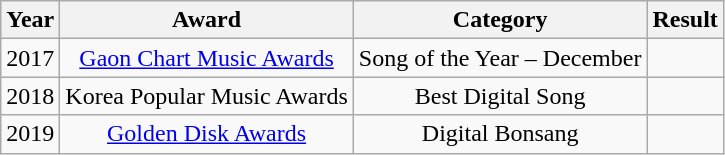<table class="wikitable sortable" style="text-align:center">
<tr>
<th>Year</th>
<th>Award</th>
<th>Category</th>
<th>Result</th>
</tr>
<tr>
<td>2017</td>
<td><a href='#'>Gaon Chart Music Awards</a></td>
<td>Song of the Year – December</td>
<td></td>
</tr>
<tr>
<td>2018</td>
<td>Korea Popular Music Awards</td>
<td>Best Digital Song</td>
<td></td>
</tr>
<tr>
<td>2019</td>
<td><a href='#'>Golden Disk Awards</a></td>
<td>Digital Bonsang</td>
<td></td>
</tr>
</table>
